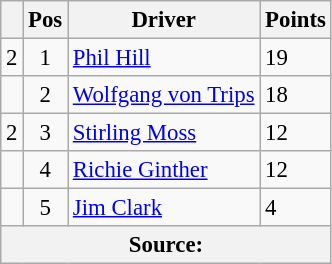<table class="wikitable" style="font-size: 95%;">
<tr>
<th></th>
<th>Pos</th>
<th>Driver</th>
<th>Points</th>
</tr>
<tr>
<td align="left"> 2</td>
<td align="center">1</td>
<td> <a href='#'>Phil Hill</a></td>
<td align="left">19</td>
</tr>
<tr>
<td align="left"></td>
<td align="center">2</td>
<td> <a href='#'>Wolfgang von Trips</a></td>
<td align="left">18</td>
</tr>
<tr>
<td align="left"> 2</td>
<td align="center">3</td>
<td> <a href='#'>Stirling Moss</a></td>
<td align="left">12</td>
</tr>
<tr>
<td align="left"></td>
<td align="center">4</td>
<td> <a href='#'>Richie Ginther</a></td>
<td align="left">12</td>
</tr>
<tr>
<td align="left"></td>
<td align="center">5</td>
<td> <a href='#'>Jim Clark</a></td>
<td align="left">4</td>
</tr>
<tr>
<th colspan=4>Source: </th>
</tr>
</table>
